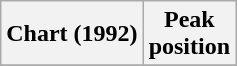<table class="wikitable sortable">
<tr>
<th>Chart (1992)</th>
<th>Peak<br>position</th>
</tr>
<tr>
</tr>
</table>
